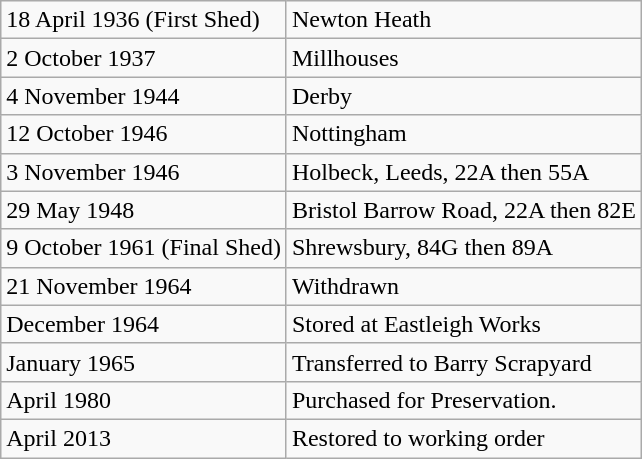<table class="wikitable">
<tr>
<td>18 April 1936 (First Shed)</td>
<td>Newton Heath</td>
</tr>
<tr>
<td>2 October 1937</td>
<td>Millhouses</td>
</tr>
<tr>
<td>4 November 1944</td>
<td>Derby</td>
</tr>
<tr>
<td>12 October 1946</td>
<td>Nottingham</td>
</tr>
<tr>
<td>3 November 1946</td>
<td>Holbeck, Leeds, 22A then 55A</td>
</tr>
<tr>
<td>29 May 1948</td>
<td>Bristol Barrow Road, 22A then 82E</td>
</tr>
<tr>
<td>9 October 1961 (Final Shed)</td>
<td>Shrewsbury, 84G then 89A</td>
</tr>
<tr>
<td>21 November 1964</td>
<td>Withdrawn</td>
</tr>
<tr>
<td>December 1964</td>
<td>Stored at Eastleigh Works</td>
</tr>
<tr>
<td>January 1965</td>
<td>Transferred to Barry Scrapyard</td>
</tr>
<tr>
<td>April 1980</td>
<td>Purchased for Preservation.</td>
</tr>
<tr>
<td>April 2013</td>
<td>Restored to working order</td>
</tr>
</table>
